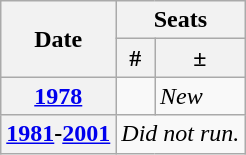<table class="wikitable">
<tr>
<th rowspan="2">Date</th>
<th colspan="2">Seats</th>
</tr>
<tr>
<th>#</th>
<th>±</th>
</tr>
<tr>
<th><a href='#'>1978</a></th>
<td></td>
<td><em>New</em></td>
</tr>
<tr>
<th><a href='#'>1981</a>-<a href='#'>2001</a></th>
<td colspan="5" style="text-align:center;"><em>Did not run.</em></td>
</tr>
</table>
